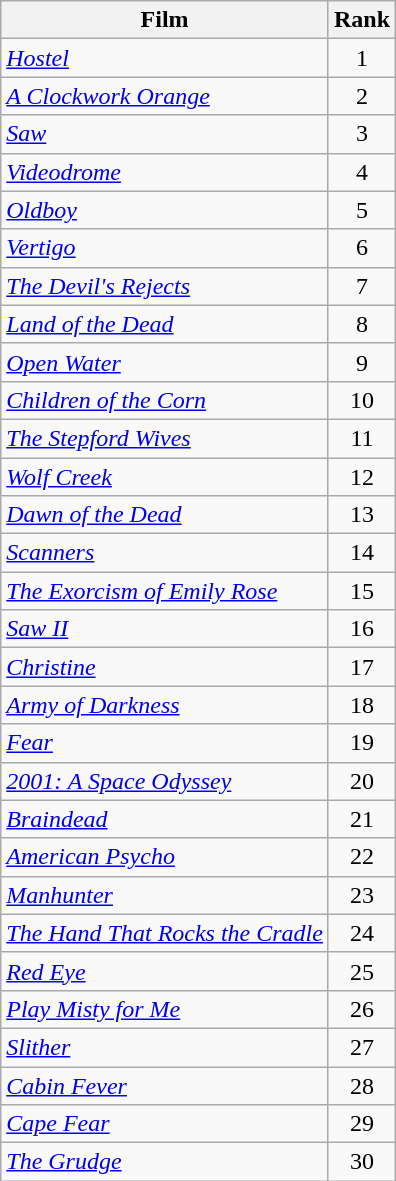<table class="sortable wikitable" style="text-align:center; white-space:nowrap;">
<tr>
<th>Film</th>
<th>Rank</th>
</tr>
<tr>
<td align="left"><em><a href='#'>Hostel</a></em></td>
<td>1</td>
</tr>
<tr>
<td align="left"><em><a href='#'>A Clockwork Orange</a></em></td>
<td>2</td>
</tr>
<tr>
<td align="left"><em><a href='#'>Saw</a></em></td>
<td>3</td>
</tr>
<tr>
<td align="left"><em><a href='#'>Videodrome</a></em></td>
<td>4</td>
</tr>
<tr>
<td align="left"><em><a href='#'>Oldboy</a></em></td>
<td>5</td>
</tr>
<tr>
<td align="left"><em><a href='#'>Vertigo</a></em></td>
<td>6</td>
</tr>
<tr>
<td align="left"><em><a href='#'>The Devil's Rejects</a></em></td>
<td>7</td>
</tr>
<tr>
<td align="left"><em><a href='#'>Land of the Dead</a></em></td>
<td>8</td>
</tr>
<tr>
<td align="left"><em><a href='#'>Open Water</a></em></td>
<td>9</td>
</tr>
<tr>
<td align="left"><em><a href='#'>Children of the Corn</a></em></td>
<td>10</td>
</tr>
<tr>
<td align="left"><em><a href='#'>The Stepford Wives</a></em></td>
<td>11</td>
</tr>
<tr>
<td align="left"><em><a href='#'>Wolf Creek</a></em></td>
<td>12</td>
</tr>
<tr>
<td align="left"><em><a href='#'>Dawn of the Dead</a></em></td>
<td>13</td>
</tr>
<tr>
<td align="left"><em><a href='#'>Scanners</a></em></td>
<td>14</td>
</tr>
<tr>
<td align="left"><em><a href='#'>The Exorcism of Emily Rose</a></em></td>
<td>15</td>
</tr>
<tr>
<td align="left"><em><a href='#'>Saw II</a></em></td>
<td>16</td>
</tr>
<tr>
<td align="left"><em><a href='#'>Christine</a></em></td>
<td>17</td>
</tr>
<tr>
<td align="left"><em><a href='#'>Army of Darkness</a></em></td>
<td>18</td>
</tr>
<tr>
<td align="left"><em><a href='#'>Fear</a></em></td>
<td>19</td>
</tr>
<tr>
<td align="left"><em><a href='#'>2001: A Space Odyssey</a></em></td>
<td>20</td>
</tr>
<tr>
<td align="left"><em><a href='#'>Braindead</a></em></td>
<td>21</td>
</tr>
<tr>
<td align="left"><em><a href='#'>American Psycho</a></em></td>
<td>22</td>
</tr>
<tr>
<td align="left"><em><a href='#'>Manhunter</a></em></td>
<td>23</td>
</tr>
<tr>
<td align="left"><em><a href='#'>The Hand That Rocks the Cradle</a></em></td>
<td>24</td>
</tr>
<tr>
<td align="left"><em><a href='#'>Red Eye</a></em></td>
<td>25</td>
</tr>
<tr>
<td align="left"><em><a href='#'>Play Misty for Me</a></em></td>
<td>26</td>
</tr>
<tr>
<td align="left"><em><a href='#'>Slither</a></em></td>
<td>27</td>
</tr>
<tr>
<td align="left"><em><a href='#'>Cabin Fever</a></em></td>
<td>28</td>
</tr>
<tr>
<td align="left"><em><a href='#'>Cape Fear</a></em></td>
<td>29</td>
</tr>
<tr>
<td align="left"><em><a href='#'>The Grudge</a></em></td>
<td>30</td>
</tr>
</table>
